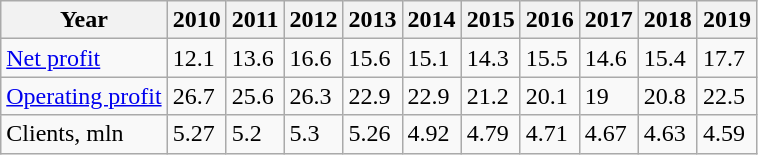<table class="wikitable">
<tr>
<th>Year</th>
<th>2010</th>
<th>2011</th>
<th>2012</th>
<th>2013</th>
<th>2014</th>
<th>2015</th>
<th>2016</th>
<th>2017</th>
<th>2018</th>
<th>2019</th>
</tr>
<tr>
<td><a href='#'>Net profit</a></td>
<td>12.1</td>
<td>13.6</td>
<td>16.6</td>
<td>15.6</td>
<td>15.1</td>
<td>14.3</td>
<td>15.5</td>
<td>14.6</td>
<td>15.4</td>
<td>17.7</td>
</tr>
<tr>
<td><a href='#'>Operating profit</a></td>
<td>26.7</td>
<td>25.6</td>
<td>26.3</td>
<td>22.9</td>
<td>22.9</td>
<td>21.2</td>
<td>20.1</td>
<td>19</td>
<td>20.8</td>
<td>22.5</td>
</tr>
<tr>
<td>Clients, mln</td>
<td>5.27</td>
<td>5.2</td>
<td>5.3</td>
<td>5.26</td>
<td>4.92</td>
<td>4.79</td>
<td>4.71</td>
<td>4.67</td>
<td>4.63</td>
<td>4.59</td>
</tr>
</table>
